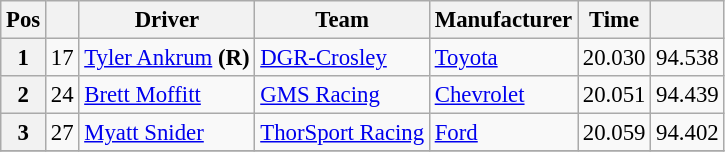<table class="wikitable" style="font-size:95%">
<tr>
<th>Pos</th>
<th></th>
<th>Driver</th>
<th>Team</th>
<th>Manufacturer</th>
<th>Time</th>
<th></th>
</tr>
<tr>
<th>1</th>
<td>17</td>
<td><a href='#'>Tyler Ankrum</a> <strong>(R)</strong></td>
<td><a href='#'>DGR-Crosley</a></td>
<td><a href='#'>Toyota</a></td>
<td>20.030</td>
<td>94.538</td>
</tr>
<tr>
<th>2</th>
<td>24</td>
<td><a href='#'>Brett Moffitt</a></td>
<td><a href='#'>GMS Racing</a></td>
<td><a href='#'>Chevrolet</a></td>
<td>20.051</td>
<td>94.439</td>
</tr>
<tr>
<th>3</th>
<td>27</td>
<td><a href='#'>Myatt Snider</a></td>
<td><a href='#'>ThorSport Racing</a></td>
<td><a href='#'>Ford</a></td>
<td>20.059</td>
<td>94.402</td>
</tr>
<tr>
</tr>
</table>
